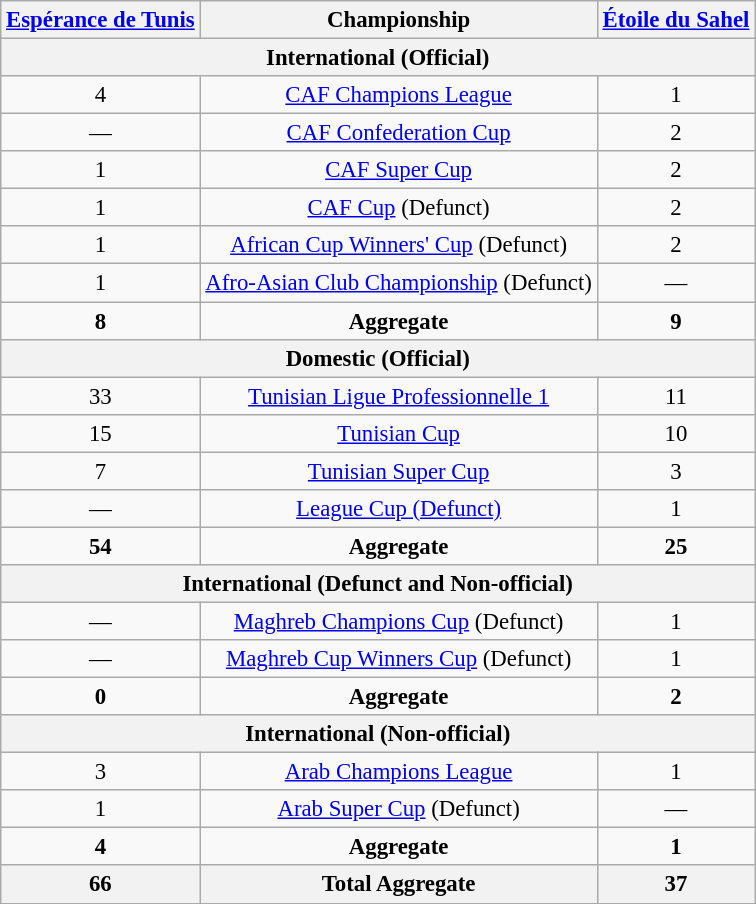<table class="wikitable plainrowheaders" style="text-align:center;font-size:95%">
<tr>
<th><a href='#'>Espérance de Tunis</a></th>
<th>Championship</th>
<th><a href='#'>Étoile du Sahel</a></th>
</tr>
<tr>
<th colspan="3">International (Official)</th>
</tr>
<tr style="text-align:center;">
<td>4</td>
<td><a href='#'>CAF Champions League</a></td>
<td>1</td>
</tr>
<tr style="text-align:center;">
<td>—</td>
<td><a href='#'>CAF Confederation Cup</a></td>
<td>2</td>
</tr>
<tr style="text-align:center;">
<td>1</td>
<td><a href='#'>CAF Super Cup</a></td>
<td>2</td>
</tr>
<tr style="text-align:center;">
<td>1</td>
<td><a href='#'>CAF Cup</a> (Defunct)</td>
<td>2</td>
</tr>
<tr style="text-align:center;">
<td>1</td>
<td><a href='#'>African Cup Winners' Cup</a> (Defunct)</td>
<td>2</td>
</tr>
<tr style="text-align:center;">
<td>1</td>
<td><a href='#'>Afro-Asian Club Championship</a> (Defunct)</td>
<td>—</td>
</tr>
<tr>
<td><strong>8</strong></td>
<td><strong>Aggregate</strong></td>
<td><strong>9</strong></td>
</tr>
<tr>
<th colspan="3">Domestic (Official)</th>
</tr>
<tr style="text-align:center;">
<td>33</td>
<td><a href='#'>Tunisian Ligue Professionnelle 1</a></td>
<td>11</td>
</tr>
<tr style="text-align:center;">
<td>15</td>
<td><a href='#'>Tunisian Cup</a></td>
<td>10</td>
</tr>
<tr style="text-align:center;">
<td>7</td>
<td><a href='#'>Tunisian Super Cup</a></td>
<td>3</td>
</tr>
<tr style="text-align:center;">
<td>—</td>
<td><a href='#'>League Cup (Defunct)</a></td>
<td>1</td>
</tr>
<tr>
<td><strong>54</strong></td>
<td><strong>Aggregate</strong></td>
<td><strong>25</strong></td>
</tr>
<tr>
<th colspan="3">International (Defunct and Non-official)</th>
</tr>
<tr style="text-align:center;">
<td>—</td>
<td><a href='#'>Maghreb Champions Cup</a> (Defunct)</td>
<td>1</td>
</tr>
<tr style="text-align:center;">
<td>—</td>
<td><a href='#'>Maghreb Cup Winners Cup</a> (Defunct)</td>
<td>1</td>
</tr>
<tr>
<td><strong>0</strong></td>
<td><strong>Aggregate</strong></td>
<td><strong>2</strong></td>
</tr>
<tr>
<th colspan="3">International (Non-official)</th>
</tr>
<tr style="text-align:center;">
<td>3</td>
<td><a href='#'>Arab Champions League</a></td>
<td>1</td>
</tr>
<tr style="text-align:center;">
<td>1</td>
<td><a href='#'>Arab Super Cup</a> (Defunct)</td>
<td>—</td>
</tr>
<tr>
<td><strong>4</strong></td>
<td><strong>Aggregate</strong></td>
<td><strong>1</strong></td>
</tr>
<tr align="center">
<th>66</th>
<th>Total Aggregate</th>
<th>37</th>
</tr>
</table>
